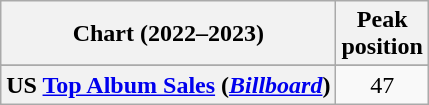<table class="wikitable sortable plainrowheaders" style="text-align:center">
<tr>
<th scope="col">Chart (2022–2023)</th>
<th scope="col">Peak<br>position</th>
</tr>
<tr>
</tr>
<tr>
<th scope="row">US <a href='#'>Top Album Sales</a> (<em><a href='#'>Billboard</a></em>)</th>
<td>47</td>
</tr>
</table>
